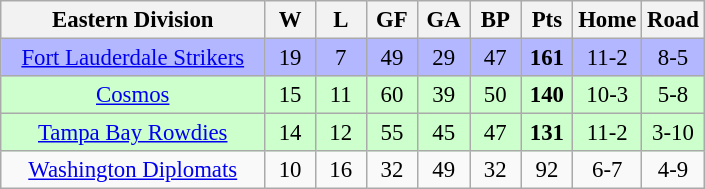<table class="wikitable"  style="width:470px; font-size:95%; text-align:center;">
<tr>
<th style="width:40%;">Eastern Division</th>
<th style="width:7.5%;">W</th>
<th style="width:7.5%;">L</th>
<th style="width:7.5%;">GF</th>
<th style="width:7.5%;">GA</th>
<th style="width:7.5%;">BP</th>
<th style="width:7.5%;">Pts</th>
<th style="width:7.5%;">Home</th>
<th style="width:7.5%;">Road</th>
</tr>
<tr style="background:#b3b7ff;">
<td><a href='#'>Fort Lauderdale Strikers</a></td>
<td>19</td>
<td>7</td>
<td>49</td>
<td>29</td>
<td>47</td>
<td><strong>161</strong></td>
<td>11-2</td>
<td>8-5</td>
</tr>
<tr style="background:#cfc;">
<td><a href='#'>Cosmos</a></td>
<td>15</td>
<td>11</td>
<td>60</td>
<td>39</td>
<td>50</td>
<td><strong>140</strong></td>
<td>10-3</td>
<td>5-8</td>
</tr>
<tr style="background:#cfc;">
<td><a href='#'>Tampa Bay Rowdies</a></td>
<td>14</td>
<td>12</td>
<td>55</td>
<td>45</td>
<td>47</td>
<td><strong>131</strong></td>
<td>11-2</td>
<td>3-10</td>
</tr>
<tr>
<td><a href='#'>Washington Diplomats</a></td>
<td>10</td>
<td>16</td>
<td>32</td>
<td>49</td>
<td>32</td>
<td>92</td>
<td>6-7</td>
<td>4-9</td>
</tr>
</table>
